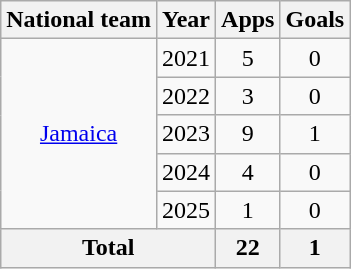<table class=wikitable style=text-align:center>
<tr>
<th>National team</th>
<th>Year</th>
<th>Apps</th>
<th>Goals</th>
</tr>
<tr>
<td rowspan="5"><a href='#'>Jamaica</a></td>
<td>2021</td>
<td>5</td>
<td>0</td>
</tr>
<tr>
<td>2022</td>
<td>3</td>
<td>0</td>
</tr>
<tr>
<td>2023</td>
<td>9</td>
<td>1</td>
</tr>
<tr>
<td>2024</td>
<td>4</td>
<td>0</td>
</tr>
<tr>
<td>2025</td>
<td>1</td>
<td>0</td>
</tr>
<tr>
<th colspan="2">Total</th>
<th>22</th>
<th>1</th>
</tr>
</table>
